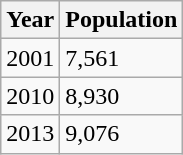<table class="wikitable">
<tr>
<th>Year</th>
<th>Population</th>
</tr>
<tr>
<td>2001</td>
<td>7,561</td>
</tr>
<tr>
<td>2010</td>
<td>8,930</td>
</tr>
<tr>
<td>2013</td>
<td>9,076</td>
</tr>
</table>
